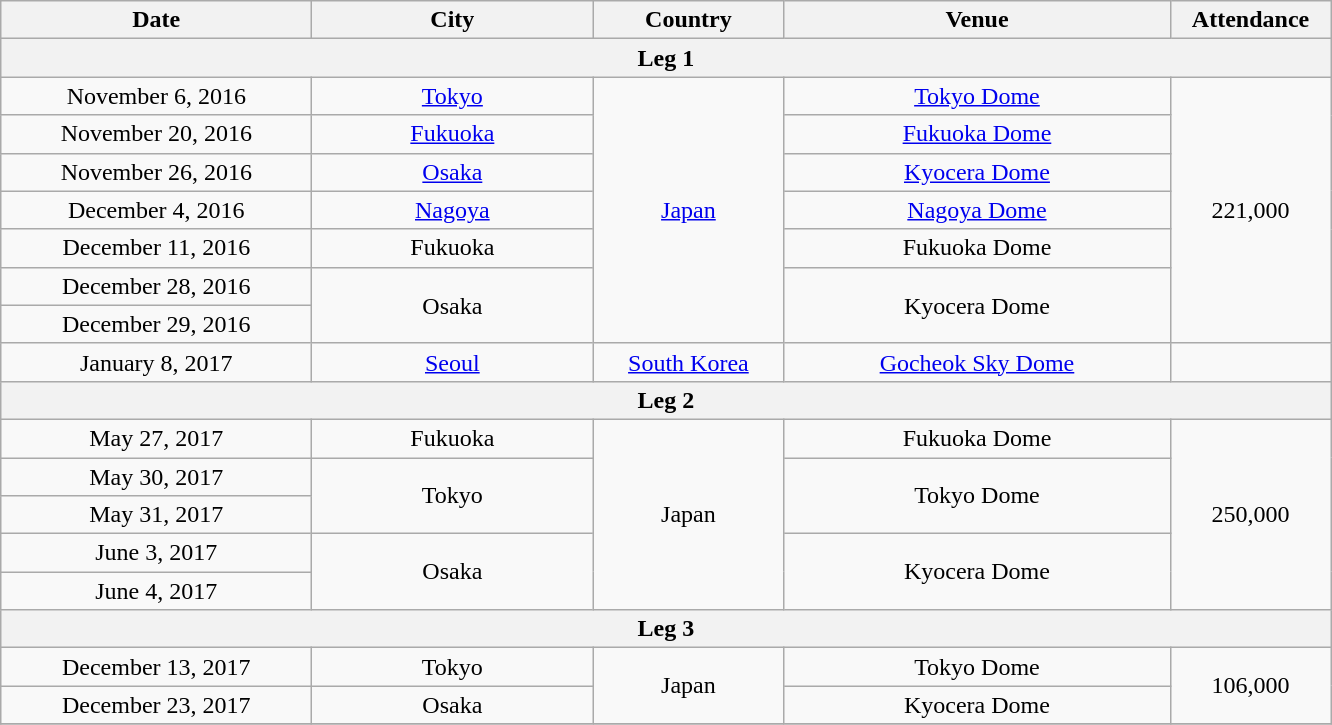<table class="wikitable" style="text-align:center;">
<tr>
<th width="200">Date</th>
<th width="180">City</th>
<th width="120">Country</th>
<th width="250">Venue</th>
<th width="100">Attendance</th>
</tr>
<tr>
<th colspan="6">Leg 1</th>
</tr>
<tr>
<td>November 6, 2016</td>
<td><a href='#'>Tokyo</a></td>
<td rowspan=7><a href='#'>Japan</a></td>
<td><a href='#'>Tokyo Dome</a></td>
<td rowspan=7>221,000</td>
</tr>
<tr>
<td>November 20, 2016</td>
<td><a href='#'>Fukuoka</a></td>
<td><a href='#'>Fukuoka Dome</a></td>
</tr>
<tr>
<td>November 26, 2016</td>
<td><a href='#'>Osaka</a></td>
<td><a href='#'>Kyocera Dome</a></td>
</tr>
<tr>
<td>December 4, 2016</td>
<td><a href='#'>Nagoya</a></td>
<td><a href='#'>Nagoya Dome</a></td>
</tr>
<tr>
<td>December 11, 2016</td>
<td>Fukuoka</td>
<td>Fukuoka Dome</td>
</tr>
<tr>
<td>December 28, 2016</td>
<td rowspan=2>Osaka</td>
<td rowspan=2>Kyocera Dome</td>
</tr>
<tr>
<td>December 29, 2016</td>
</tr>
<tr>
<td>January 8, 2017</td>
<td><a href='#'>Seoul</a></td>
<td><a href='#'>South Korea</a></td>
<td><a href='#'>Gocheok Sky Dome</a></td>
</tr>
<tr>
<th colspan="6">Leg 2</th>
</tr>
<tr>
<td>May 27, 2017</td>
<td>Fukuoka</td>
<td rowspan=5>Japan</td>
<td>Fukuoka Dome</td>
<td rowspan="5">250,000</td>
</tr>
<tr>
<td>May 30, 2017</td>
<td rowspan=2>Tokyo</td>
<td rowspan=2>Tokyo Dome</td>
</tr>
<tr>
<td>May 31, 2017</td>
</tr>
<tr>
<td>June 3, 2017</td>
<td rowspan=2>Osaka</td>
<td rowspan=2>Kyocera Dome</td>
</tr>
<tr>
<td>June 4, 2017</td>
</tr>
<tr>
<th colspan="6">Leg 3</th>
</tr>
<tr>
<td>December 13, 2017</td>
<td>Tokyo</td>
<td rowspan=2>Japan</td>
<td>Tokyo Dome</td>
<td rowspan="2">106,000</td>
</tr>
<tr>
<td>December 23, 2017</td>
<td>Osaka</td>
<td>Kyocera Dome</td>
</tr>
<tr>
</tr>
</table>
